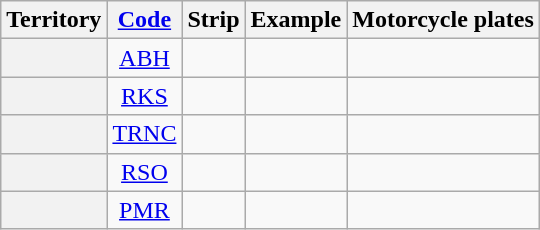<table class="wikitable" style="text-align:center">
<tr>
<th>Territory</th>
<th><a href='#'>Code</a></th>
<th>Strip</th>
<th>Example</th>
<th>Motorcycle plates</th>
</tr>
<tr>
<td style="background:#F2F2F2; text-align:left"><strong><em></em></strong></td>
<td><a href='#'>ABH</a></td>
<td></td>
<td></td>
<td></td>
</tr>
<tr>
<td style="background:#F2F2F2; text-align:left"><strong><em></em></strong></td>
<td><a href='#'>RKS</a></td>
<td></td>
<td></td>
<td></td>
</tr>
<tr>
<td style="background:#F2F2F2; text-align:left"><strong><em></em></strong></td>
<td><a href='#'>TRNC</a></td>
<td></td>
<td></td>
<td></td>
</tr>
<tr>
<td style="background:#F2F2F2; text-align:left"><strong><em></em></strong></td>
<td><a href='#'>RSO</a></td>
<td></td>
<td></td>
<td></td>
</tr>
<tr>
<td style="background:#F2F2F2; text-align:left"><strong><em></em></strong></td>
<td><a href='#'>PMR</a></td>
<td></td>
<td></td>
<td></td>
</tr>
</table>
